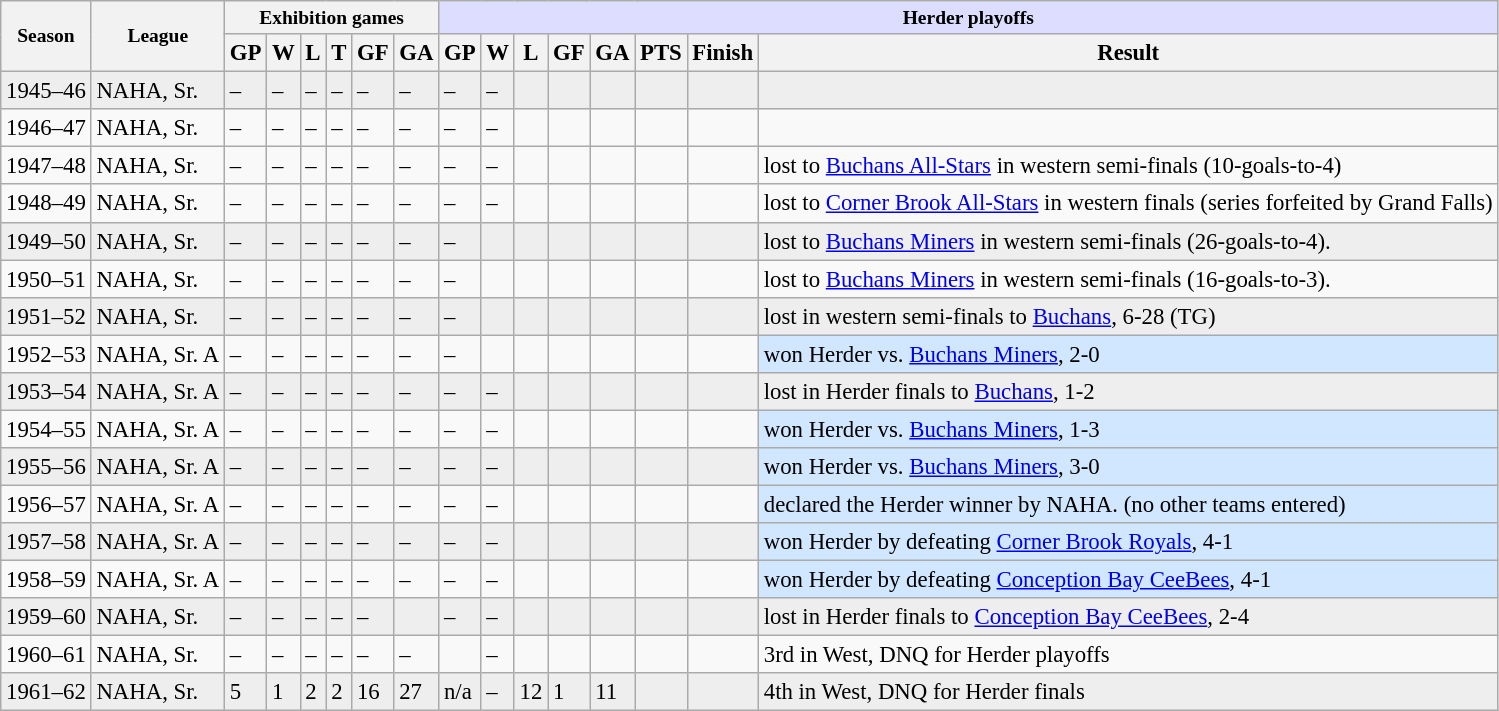<table class="wikitable plainrowheaders"  style="text-align: background:#dddddd; center; font-size: 95%">
<tr align="center" style="font-size: small; font-weight:bold; padding:5px;">
<th rowspan="2" scope="col">Season</th>
<th rowspan="2" scope="col">League</th>
<th colspan="6">Exhibition games</th>
<th style="background:#ddf;" colspan="12">Herder playoffs</th>
</tr>
<tr style="text-align: center">
<th scope="col">GP</th>
<th scope="col">W</th>
<th scope="col">L</th>
<th scope="col">T</th>
<th scope="col">GF</th>
<th scope="col">GA</th>
<th scope="col">GP</th>
<th scope="col">W</th>
<th scope="col">L</th>
<th scope="col">GF</th>
<th scope="col">GA</th>
<th scope="col">PTS</th>
<th scope="col">Finish</th>
<th scope="col">Result</th>
</tr>
<tr style="background:#eee;">
<td>1945–46</td>
<td>NAHA, Sr.</td>
<td>–</td>
<td>–</td>
<td>–</td>
<td>–</td>
<td>–</td>
<td>–</td>
<td>–</td>
<td>–</td>
<td></td>
<td></td>
<td></td>
<td></td>
<td></td>
<td></td>
</tr>
<tr>
<td>1946–47</td>
<td>NAHA, Sr.</td>
<td>–</td>
<td>–</td>
<td>–</td>
<td>–</td>
<td>–</td>
<td>–</td>
<td>–</td>
<td>–</td>
<td></td>
<td></td>
<td></td>
<td></td>
<td></td>
<td></td>
</tr>
<tr>
<td>1947–48</td>
<td>NAHA, Sr.</td>
<td>–</td>
<td>–</td>
<td>–</td>
<td>–</td>
<td>–</td>
<td>–</td>
<td>–</td>
<td>–</td>
<td></td>
<td></td>
<td></td>
<td></td>
<td></td>
<td>lost to <a href='#'>Buchans All-Stars</a> in western semi-finals (10-goals-to-4)</td>
</tr>
<tr>
<td>1948–49</td>
<td>NAHA, Sr.</td>
<td>–</td>
<td>–</td>
<td>–</td>
<td>–</td>
<td>–</td>
<td>–</td>
<td>–</td>
<td>–</td>
<td></td>
<td></td>
<td></td>
<td></td>
<td></td>
<td>lost to <a href='#'>Corner Brook All-Stars</a> in western finals (series forfeited by Grand Falls)</td>
</tr>
<tr style="background:#eee;">
<td>1949–50</td>
<td>NAHA, Sr.</td>
<td>–</td>
<td>–</td>
<td>–</td>
<td>–</td>
<td>–</td>
<td>–</td>
<td>–</td>
<td></td>
<td></td>
<td></td>
<td></td>
<td></td>
<td></td>
<td>lost to <a href='#'>Buchans Miners</a> in western semi-finals (26-goals-to-4).</td>
</tr>
<tr>
<td>1950–51</td>
<td>NAHA, Sr.</td>
<td>–</td>
<td>–</td>
<td>–</td>
<td>–</td>
<td>–</td>
<td>–</td>
<td>–</td>
<td></td>
<td></td>
<td></td>
<td></td>
<td></td>
<td></td>
<td>lost to <a href='#'>Buchans Miners</a> in western semi-finals (16-goals-to-3).</td>
</tr>
<tr style="background:#eee;">
<td>1951–52</td>
<td>NAHA, Sr.</td>
<td>–</td>
<td>–</td>
<td>–</td>
<td>–</td>
<td>–</td>
<td>–</td>
<td>–</td>
<td></td>
<td></td>
<td></td>
<td></td>
<td></td>
<td></td>
<td>lost in western semi-finals to <a href='#'>Buchans</a>, 6-28 (TG)</td>
</tr>
<tr>
<td>1952–53</td>
<td>NAHA, Sr. A</td>
<td>–</td>
<td>–</td>
<td>–</td>
<td>–</td>
<td>–</td>
<td>–</td>
<td>–</td>
<td></td>
<td></td>
<td></td>
<td></td>
<td></td>
<td></td>
<td style="background: #D0E7FF;">won Herder vs. <a href='#'>Buchans Miners</a>, 2-0</td>
</tr>
<tr style="background:#eee;">
<td>1953–54</td>
<td>NAHA, Sr. A</td>
<td>–</td>
<td>–</td>
<td>–</td>
<td>–</td>
<td>–</td>
<td>–</td>
<td>–</td>
<td>–</td>
<td></td>
<td></td>
<td></td>
<td></td>
<td></td>
<td>lost in Herder finals to <a href='#'>Buchans</a>, 1-2</td>
</tr>
<tr>
<td>1954–55</td>
<td>NAHA, Sr. A</td>
<td>–</td>
<td>–</td>
<td>–</td>
<td>–</td>
<td>–</td>
<td>–</td>
<td>–</td>
<td>–</td>
<td></td>
<td></td>
<td></td>
<td></td>
<td></td>
<td style="background: #D0E7FF;">won Herder vs. <a href='#'>Buchans Miners</a>, 1-3</td>
</tr>
<tr style="background:#eee;">
<td>1955–56</td>
<td>NAHA, Sr. A</td>
<td>–</td>
<td>–</td>
<td>–</td>
<td>–</td>
<td>–</td>
<td>–</td>
<td>–</td>
<td>–</td>
<td></td>
<td></td>
<td></td>
<td></td>
<td></td>
<td style="background: #D0E7FF;">won Herder vs. <a href='#'>Buchans Miners</a>, 3-0</td>
</tr>
<tr>
<td>1956–57</td>
<td>NAHA, Sr. A</td>
<td>–</td>
<td>–</td>
<td>–</td>
<td>–</td>
<td>–</td>
<td>–</td>
<td>–</td>
<td>–</td>
<td></td>
<td></td>
<td></td>
<td></td>
<td></td>
<td style="background: #D0E7FF;">declared the Herder winner by NAHA. (no other teams entered)</td>
</tr>
<tr style="background:#eee;">
<td>1957–58</td>
<td>NAHA, Sr. A</td>
<td>–</td>
<td>–</td>
<td>–</td>
<td>–</td>
<td>–</td>
<td>–</td>
<td>–</td>
<td>–</td>
<td></td>
<td></td>
<td></td>
<td></td>
<td></td>
<td style="background: #D0E7FF;">won Herder by defeating <a href='#'>Corner Brook Royals</a>, 4-1</td>
</tr>
<tr>
<td>1958–59</td>
<td>NAHA, Sr. A</td>
<td>–</td>
<td>–</td>
<td>–</td>
<td>–</td>
<td>–</td>
<td>–</td>
<td>–</td>
<td>–</td>
<td></td>
<td></td>
<td></td>
<td></td>
<td></td>
<td style="background: #D0E7FF;">won Herder by defeating <a href='#'>Conception Bay CeeBees</a>, 4-1</td>
</tr>
<tr style="background:#eee;">
<td>1959–60</td>
<td>NAHA, Sr.</td>
<td>–</td>
<td>–</td>
<td>–</td>
<td>–</td>
<td>–</td>
<td></td>
<td>–</td>
<td>–</td>
<td></td>
<td></td>
<td></td>
<td></td>
<td></td>
<td>lost in Herder finals to <a href='#'>Conception Bay CeeBees</a>, 2-4</td>
</tr>
<tr>
<td>1960–61</td>
<td>NAHA, Sr.</td>
<td>–</td>
<td>–</td>
<td>–</td>
<td>–</td>
<td>–</td>
<td>–</td>
<td></td>
<td>–</td>
<td></td>
<td></td>
<td></td>
<td></td>
<td></td>
<td>3rd in West, DNQ for Herder playoffs</td>
</tr>
<tr style="background:#eee;">
<td>1961–62</td>
<td>NAHA, Sr.</td>
<td>5</td>
<td>1</td>
<td>2</td>
<td>2</td>
<td>16</td>
<td>27</td>
<td>n/a</td>
<td>–</td>
<td>12</td>
<td>1</td>
<td>11</td>
<td></td>
<td></td>
<td>4th in West, DNQ for Herder finals</td>
</tr>
</table>
